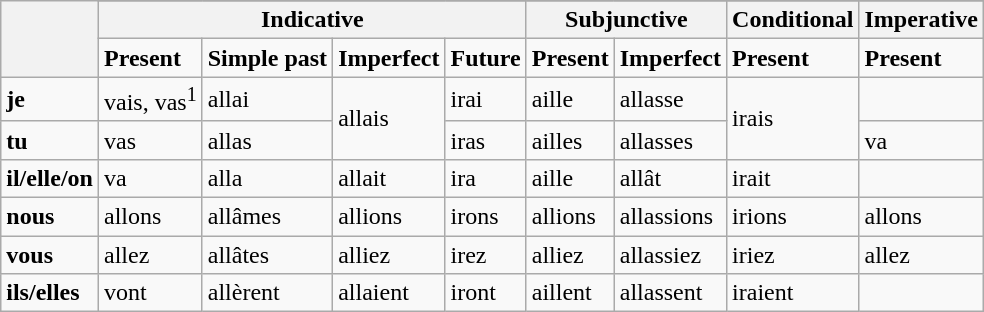<table class="wikitable">
<tr>
<th rowspan="3" colspan="1"> </th>
</tr>
<tr>
<th colspan="4" style="text-align: center;"><strong>Indicative</strong></th>
<th colspan="2" style="text-align: center;"><strong>Subjunctive</strong></th>
<th style="text-align: center;"><strong>Conditional</strong></th>
<th style="text-align: center;"><strong>Imperative</strong></th>
</tr>
<tr>
<td><strong>Present</strong></td>
<td><strong>Simple past</strong></td>
<td><strong>Imperfect</strong></td>
<td><strong>Future</strong></td>
<td><strong>Present</strong></td>
<td><strong>Imperfect</strong></td>
<td><strong>Present</strong></td>
<td><strong>Present</strong></td>
</tr>
<tr>
<td><strong>je</strong></td>
<td>vais, vas<sup>1</sup></td>
<td>allai</td>
<td rowspan="2">allais</td>
<td>irai</td>
<td>aille</td>
<td>allasse</td>
<td rowspan="2">irais</td>
<td></td>
</tr>
<tr>
<td><strong>tu</strong></td>
<td>vas</td>
<td>allas</td>
<td>iras</td>
<td>ailles</td>
<td>allasses</td>
<td>va</td>
</tr>
<tr>
<td><strong>il/elle/on</strong></td>
<td>va</td>
<td>alla</td>
<td>allait</td>
<td>ira</td>
<td>aille</td>
<td>allât</td>
<td>irait</td>
<td></td>
</tr>
<tr>
<td><strong>nous</strong></td>
<td>allons</td>
<td>allâmes</td>
<td>allions</td>
<td>irons</td>
<td>allions</td>
<td>allassions</td>
<td>irions</td>
<td>allons</td>
</tr>
<tr>
<td><strong>vous</strong></td>
<td>allez</td>
<td>allâtes</td>
<td>alliez</td>
<td>irez</td>
<td>alliez</td>
<td>allassiez</td>
<td>iriez</td>
<td>allez</td>
</tr>
<tr>
<td><strong>ils/elles</strong></td>
<td>vont</td>
<td>allèrent</td>
<td>allaient</td>
<td>iront</td>
<td>aillent</td>
<td>allassent</td>
<td>iraient</td>
<td></td>
</tr>
</table>
